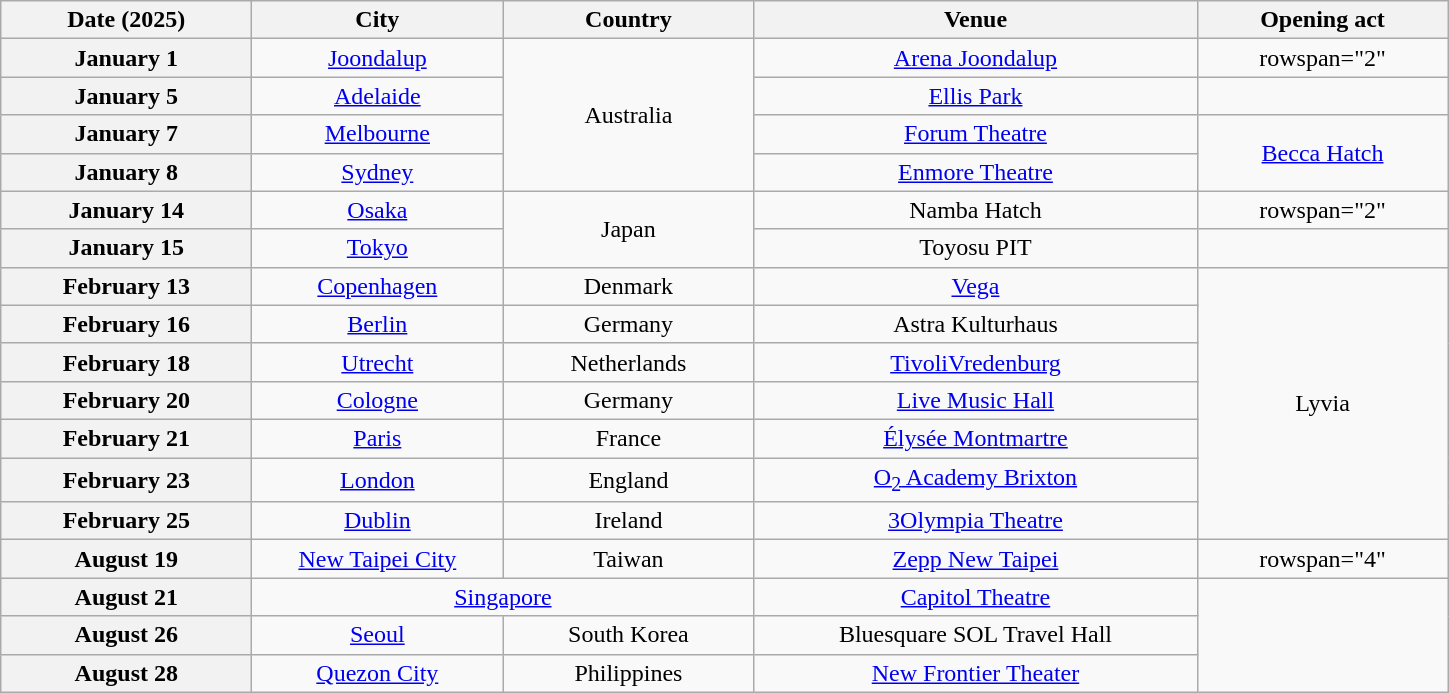<table class="wikitable plainrowheaders" style="text-align:center;">
<tr>
<th scope="col" style="width:10em;">Date (2025)</th>
<th scope="col" style="width:10em;">City</th>
<th scope="col" style="width:10em;">Country</th>
<th scope="col" style="width:18em;">Venue</th>
<th scope="col" style="width:10em;">Opening act</th>
</tr>
<tr>
<th scope="row" style="text-align:center;">January 1</th>
<td><a href='#'>Joondalup</a></td>
<td rowspan="4">Australia</td>
<td><a href='#'>Arena Joondalup</a></td>
<td>rowspan="2" </td>
</tr>
<tr>
<th scope="row" style="text-align:center;">January 5</th>
<td><a href='#'>Adelaide</a></td>
<td><a href='#'>Ellis Park</a></td>
</tr>
<tr>
<th scope="row" style="text-align:center;">January 7</th>
<td><a href='#'>Melbourne</a></td>
<td><a href='#'>Forum Theatre</a></td>
<td rowspan="2"><a href='#'>Becca Hatch</a></td>
</tr>
<tr>
<th scope="row" style="text-align:center;">January 8</th>
<td><a href='#'>Sydney</a></td>
<td><a href='#'>Enmore Theatre</a></td>
</tr>
<tr>
<th scope="row" style="text-align:center;">January 14</th>
<td><a href='#'>Osaka</a></td>
<td rowspan="2">Japan</td>
<td>Namba Hatch</td>
<td>rowspan="2" </td>
</tr>
<tr>
<th scope="row" style="text-align:center;">January 15</th>
<td><a href='#'>Tokyo</a></td>
<td>Toyosu PIT</td>
</tr>
<tr>
<th scope="row" style="text-align:center;">February 13</th>
<td><a href='#'>Copenhagen</a></td>
<td>Denmark</td>
<td><a href='#'>Vega</a></td>
<td rowspan="7">Lyvia</td>
</tr>
<tr>
<th scope="row" style="text-align:center;">February 16</th>
<td><a href='#'>Berlin</a></td>
<td>Germany</td>
<td>Astra Kulturhaus</td>
</tr>
<tr>
<th scope="row" style="text-align:center;">February 18</th>
<td><a href='#'>Utrecht</a></td>
<td>Netherlands</td>
<td><a href='#'>TivoliVredenburg</a></td>
</tr>
<tr>
<th scope="row" style="text-align:center;">February 20</th>
<td><a href='#'>Cologne</a></td>
<td>Germany</td>
<td><a href='#'>Live Music Hall</a></td>
</tr>
<tr>
<th scope="row" style="text-align:center;">February 21</th>
<td><a href='#'>Paris</a></td>
<td>France</td>
<td><a href='#'>Élysée Montmartre</a></td>
</tr>
<tr>
<th scope="row" style="text-align:center;">February 23</th>
<td><a href='#'>London</a></td>
<td>England</td>
<td><a href='#'>O<sub>2</sub> Academy Brixton</a></td>
</tr>
<tr>
<th scope="row" style="text-align:center;">February 25</th>
<td><a href='#'>Dublin</a></td>
<td>Ireland</td>
<td><a href='#'>3Olympia Theatre</a></td>
</tr>
<tr>
<th scope="row" style="text-align:center;">August 19</th>
<td><a href='#'>New Taipei City</a></td>
<td>Taiwan</td>
<td><a href='#'>Zepp New Taipei</a></td>
<td>rowspan="4" </td>
</tr>
<tr>
<th scope="row" style="text-align:center;">August 21</th>
<td colspan="2"><a href='#'>Singapore</a></td>
<td><a href='#'>Capitol Theatre</a></td>
</tr>
<tr>
<th scope="row" style="text-align:center;">August 26</th>
<td><a href='#'>Seoul</a></td>
<td>South Korea</td>
<td>Bluesquare SOL Travel Hall</td>
</tr>
<tr>
<th scope="row" style="text-align:center;">August 28</th>
<td><a href='#'>Quezon City</a></td>
<td>Philippines</td>
<td><a href='#'>New Frontier Theater</a></td>
</tr>
</table>
